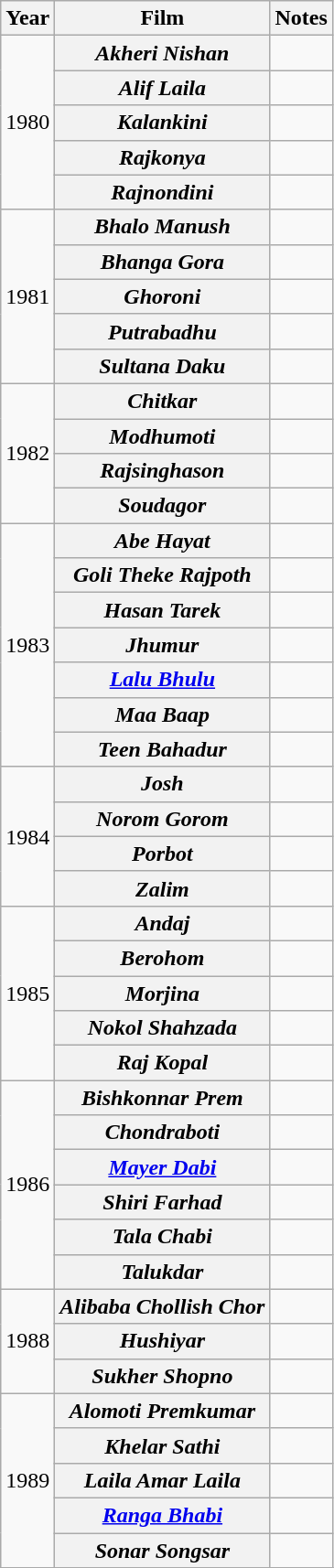<table class="wikitable sortable">
<tr>
<th>Year</th>
<th>Film</th>
<th>Notes</th>
</tr>
<tr>
<td rowspan=5>1980</td>
<th><em>Akheri Nishan</em></th>
<td></td>
</tr>
<tr>
<th><em>Alif Laila</em></th>
<td></td>
</tr>
<tr>
<th><em>Kalankini</em></th>
<td></td>
</tr>
<tr>
<th><em>Rajkonya</em></th>
<td></td>
</tr>
<tr>
<th><em>Rajnondini</em></th>
<td></td>
</tr>
<tr>
<td rowspan=5>1981</td>
<th><em>Bhalo Manush</em></th>
<td></td>
</tr>
<tr>
<th><em>Bhanga Gora</em></th>
<td></td>
</tr>
<tr>
<th><em>Ghoroni</em></th>
<td></td>
</tr>
<tr>
<th><em>Putrabadhu</em></th>
<td></td>
</tr>
<tr>
<th><em>Sultana Daku</em></th>
<td></td>
</tr>
<tr>
<td rowspan=4>1982</td>
<th><em>Chitkar</em></th>
<td></td>
</tr>
<tr>
<th><em>Modhumoti</em></th>
<td></td>
</tr>
<tr>
<th><em>Rajsinghason</em></th>
<td></td>
</tr>
<tr>
<th><em>Soudagor</em></th>
<td></td>
</tr>
<tr>
<td rowspan=7>1983</td>
<th><em>Abe Hayat</em></th>
<td></td>
</tr>
<tr>
<th><em>Goli Theke Rajpoth</em></th>
<td></td>
</tr>
<tr>
<th><em>Hasan Tarek</em></th>
<td></td>
</tr>
<tr>
<th><em>Jhumur</em></th>
<td></td>
</tr>
<tr>
<th><em><a href='#'>Lalu Bhulu</a></em></th>
<td></td>
</tr>
<tr>
<th><em>Maa Baap</em></th>
<td></td>
</tr>
<tr>
<th><em>Teen Bahadur</em></th>
<td></td>
</tr>
<tr>
<td rowspan=4>1984</td>
<th><em>Josh</em></th>
<td></td>
</tr>
<tr>
<th><em>Norom Gorom</em> </th>
<td></td>
</tr>
<tr>
<th><em>Porbot</em></th>
<td></td>
</tr>
<tr>
<th><em>Zalim</em></th>
<td></td>
</tr>
<tr>
<td rowspan=5>1985</td>
<th><em>Andaj</em></th>
<td></td>
</tr>
<tr>
<th><em>Berohom</em></th>
<td></td>
</tr>
<tr>
<th><em>Morjina</em></th>
<td></td>
</tr>
<tr>
<th><em>Nokol Shahzada</em></th>
<td></td>
</tr>
<tr>
<th><em>Raj Kopal</em></th>
<td></td>
</tr>
<tr>
<td rowspan=6>1986</td>
<th><em>Bishkonnar Prem</em></th>
<td></td>
</tr>
<tr>
<th><em>Chondraboti</em></th>
<td></td>
</tr>
<tr>
<th><em><a href='#'>Mayer Dabi</a></em></th>
<td></td>
</tr>
<tr>
<th><em>Shiri Farhad</em></th>
<td></td>
</tr>
<tr>
<th><em>Tala Chabi</em></th>
<td></td>
</tr>
<tr>
<th><em>Talukdar</em></th>
<td></td>
</tr>
<tr>
<td rowspan=3>1988</td>
<th><em>Alibaba Chollish Chor</em></th>
<td></td>
</tr>
<tr>
<th><em>Hushiyar</em></th>
<td></td>
</tr>
<tr>
<th><em>Sukher Shopno</em></th>
<td></td>
</tr>
<tr>
<td rowspan=5>1989</td>
<th><em>Alomoti Premkumar</em></th>
<td></td>
</tr>
<tr>
<th><em>Khelar Sathi</em></th>
<td></td>
</tr>
<tr>
<th><em>Laila Amar Laila</em></th>
<td></td>
</tr>
<tr>
<th><em><a href='#'>Ranga Bhabi</a></em></th>
<td></td>
</tr>
<tr>
<th><em>Sonar Songsar</em></th>
<td></td>
</tr>
<tr>
</tr>
</table>
